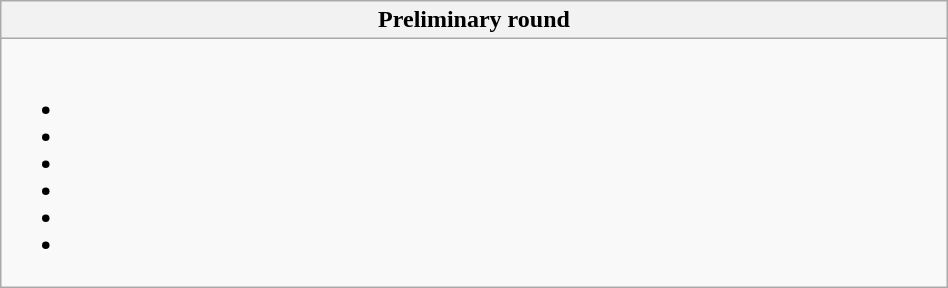<table class="wikitable" width="50%">
<tr>
<th width=20%>Preliminary round</th>
</tr>
<tr>
<td><br><ul><li></li><li></li><li></li><li></li><li></li><li></li></ul></td>
</tr>
</table>
